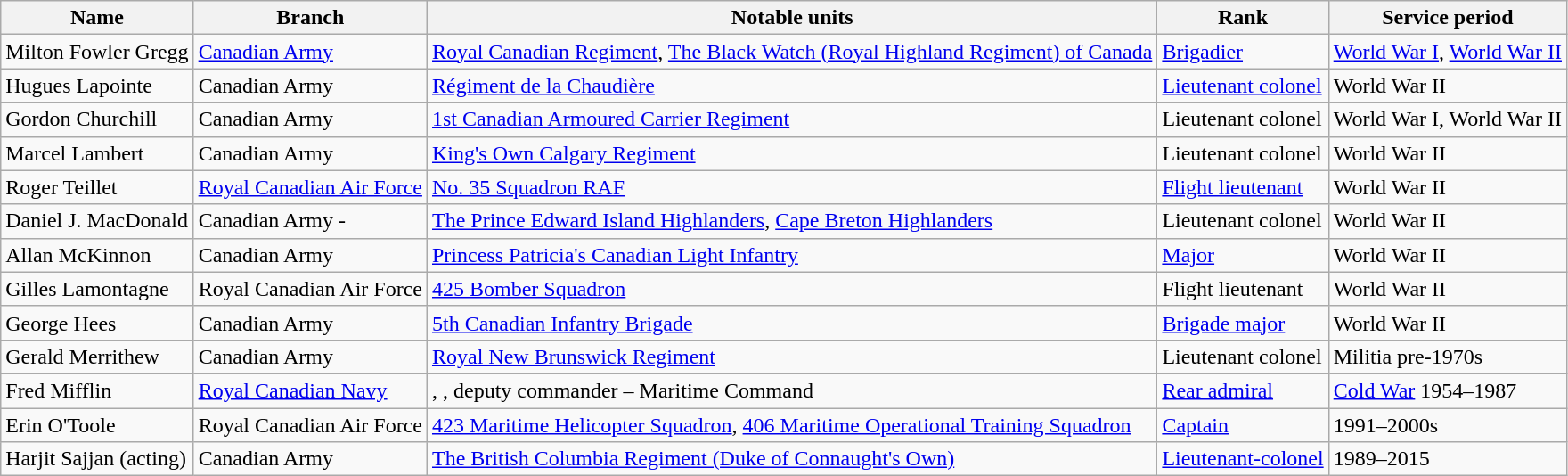<table class="wikitable">
<tr>
<th>Name</th>
<th>Branch</th>
<th>Notable units</th>
<th>Rank</th>
<th>Service period</th>
</tr>
<tr>
<td>Milton Fowler Gregg</td>
<td><a href='#'>Canadian Army</a></td>
<td><a href='#'>Royal Canadian Regiment</a>, <a href='#'>The Black Watch (Royal Highland Regiment) of Canada</a></td>
<td><a href='#'>Brigadier</a></td>
<td><a href='#'>World War I</a>, <a href='#'>World War II</a></td>
</tr>
<tr>
<td>Hugues Lapointe</td>
<td>Canadian Army</td>
<td><a href='#'>Régiment de la Chaudière</a></td>
<td><a href='#'>Lieutenant colonel</a></td>
<td>World War II</td>
</tr>
<tr>
<td>Gordon Churchill</td>
<td>Canadian Army</td>
<td><a href='#'>1st Canadian Armoured Carrier Regiment</a></td>
<td>Lieutenant colonel</td>
<td>World War I, World War II</td>
</tr>
<tr>
<td>Marcel Lambert</td>
<td>Canadian Army</td>
<td><a href='#'>King's Own Calgary Regiment</a></td>
<td>Lieutenant colonel</td>
<td>World War II</td>
</tr>
<tr>
<td>Roger Teillet</td>
<td><a href='#'>Royal Canadian Air Force</a></td>
<td><a href='#'>No. 35 Squadron RAF</a></td>
<td><a href='#'>Flight lieutenant</a></td>
<td>World War II</td>
</tr>
<tr>
<td>Daniel J. MacDonald</td>
<td>Canadian Army -</td>
<td><a href='#'>The Prince Edward Island Highlanders</a>, <a href='#'>Cape Breton Highlanders</a></td>
<td>Lieutenant colonel</td>
<td>World War II</td>
</tr>
<tr>
<td>Allan McKinnon</td>
<td>Canadian Army</td>
<td><a href='#'>Princess Patricia's Canadian Light Infantry</a></td>
<td><a href='#'>Major</a></td>
<td>World War II</td>
</tr>
<tr>
<td>Gilles Lamontagne</td>
<td>Royal Canadian Air Force</td>
<td><a href='#'>425 Bomber Squadron</a></td>
<td>Flight lieutenant</td>
<td>World War II</td>
</tr>
<tr>
<td>George Hees</td>
<td>Canadian Army</td>
<td><a href='#'>5th Canadian Infantry Brigade</a></td>
<td><a href='#'>Brigade major</a></td>
<td>World War II</td>
</tr>
<tr>
<td>Gerald Merrithew</td>
<td>Canadian Army</td>
<td><a href='#'>Royal New Brunswick Regiment</a></td>
<td>Lieutenant colonel</td>
<td>Militia pre-1970s</td>
</tr>
<tr>
<td>Fred Mifflin</td>
<td><a href='#'>Royal Canadian Navy</a></td>
<td>, , deputy commander – Maritime Command</td>
<td><a href='#'>Rear admiral</a></td>
<td><a href='#'>Cold War</a> 1954–1987</td>
</tr>
<tr>
<td>Erin O'Toole</td>
<td>Royal Canadian Air Force</td>
<td><a href='#'>423 Maritime Helicopter Squadron</a>, <a href='#'>406 Maritime Operational Training Squadron</a></td>
<td><a href='#'>Captain</a></td>
<td>1991–2000s</td>
</tr>
<tr>
<td>Harjit Sajjan (acting)</td>
<td>Canadian Army</td>
<td><a href='#'>The British Columbia Regiment (Duke of Connaught's Own)</a></td>
<td><a href='#'>Lieutenant-colonel</a></td>
<td>1989–2015</td>
</tr>
</table>
